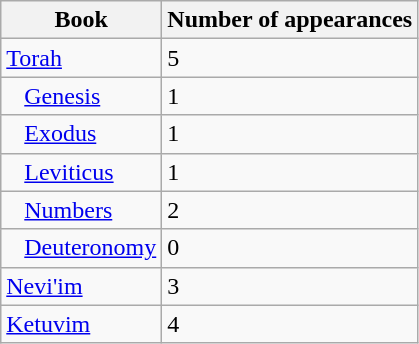<table class="wikitable">
<tr>
<th><strong>Book</strong></th>
<th>Number of appearances</th>
</tr>
<tr>
<td><a href='#'>Torah</a></td>
<td>5</td>
</tr>
<tr>
<td>   <a href='#'>Genesis</a></td>
<td>1</td>
</tr>
<tr>
<td>   <a href='#'>Exodus</a></td>
<td>1</td>
</tr>
<tr>
<td>   <a href='#'>Leviticus</a></td>
<td>1</td>
</tr>
<tr>
<td>   <a href='#'>Numbers</a></td>
<td>2</td>
</tr>
<tr>
<td>   <a href='#'>Deuteronomy</a></td>
<td>0</td>
</tr>
<tr>
<td><a href='#'>Nevi'im</a></td>
<td>3</td>
</tr>
<tr>
<td><a href='#'>Ketuvim</a></td>
<td>4</td>
</tr>
</table>
